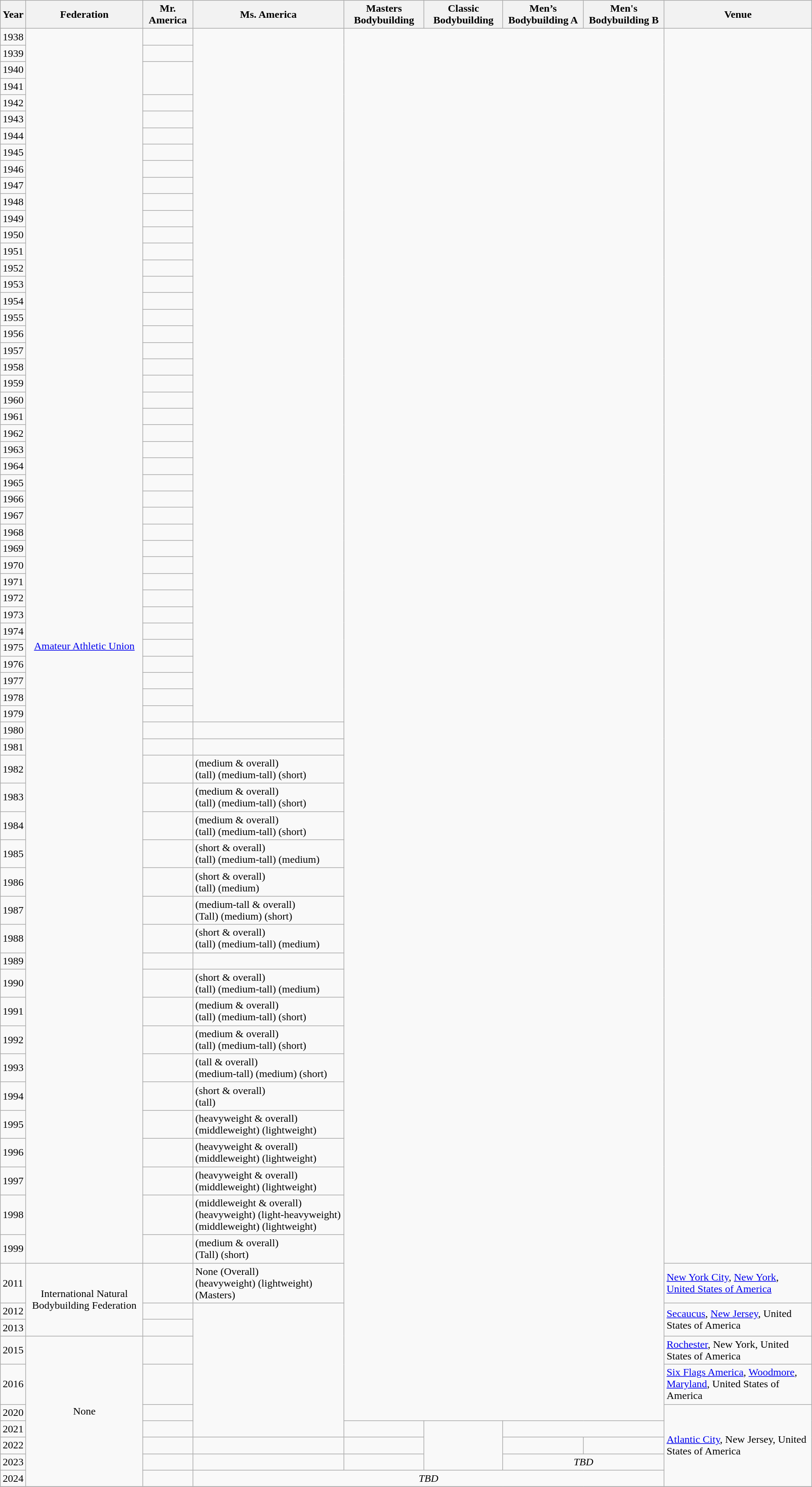<table class="wikitable sortable sticky-header-multi">
<tr>
<th>Year</th>
<th>Federation</th>
<th>Mr. America</th>
<th>Ms. America</th>
<th>Masters Bodybuilding</th>
<th>Classic Bodybuilding</th>
<th>Men’s Bodybuilding A</th>
<th>Men's Bodybuilding B</th>
<th>Venue</th>
</tr>
<tr>
<td>1938</td>
<td rowspan=62 colspan=1 align="center"><a href='#'>Amateur Athletic Union</a></td>
<td></td>
<td rowspan=42 colspan=1></td>
<td rowspan=68 colspan=4></td>
</tr>
<tr>
<td>1939</td>
<td></td>
</tr>
<tr>
<td>1940</td>
<td rowspan=2 colspan=1></td>
</tr>
<tr>
<td>1941</td>
</tr>
<tr>
<td>1942</td>
<td></td>
</tr>
<tr>
<td>1943</td>
<td></td>
</tr>
<tr>
<td>1944</td>
<td></td>
</tr>
<tr>
<td>1945</td>
<td></td>
</tr>
<tr>
<td>1946</td>
<td></td>
</tr>
<tr>
<td>1947</td>
<td></td>
</tr>
<tr>
<td>1948</td>
<td></td>
</tr>
<tr>
<td>1949</td>
<td></td>
</tr>
<tr>
<td>1950</td>
<td></td>
</tr>
<tr>
<td>1951</td>
<td></td>
</tr>
<tr>
<td>1952</td>
<td></td>
</tr>
<tr>
<td>1953</td>
<td></td>
</tr>
<tr>
<td>1954</td>
<td></td>
</tr>
<tr>
<td>1955</td>
<td></td>
</tr>
<tr>
<td>1956</td>
<td></td>
</tr>
<tr>
<td>1957</td>
<td></td>
</tr>
<tr>
<td>1958</td>
<td></td>
</tr>
<tr>
<td>1959</td>
<td></td>
</tr>
<tr>
<td>1960</td>
<td></td>
</tr>
<tr>
<td>1961</td>
<td></td>
</tr>
<tr>
<td>1962</td>
<td></td>
</tr>
<tr>
<td>1963</td>
<td></td>
</tr>
<tr>
<td>1964</td>
<td></td>
</tr>
<tr>
<td>1965</td>
<td></td>
</tr>
<tr>
<td>1966</td>
<td></td>
</tr>
<tr>
<td>1967</td>
<td></td>
</tr>
<tr>
<td>1968</td>
<td></td>
</tr>
<tr>
<td>1969</td>
<td></td>
</tr>
<tr>
<td>1970</td>
<td></td>
</tr>
<tr>
<td>1971</td>
<td></td>
</tr>
<tr>
<td>1972</td>
<td></td>
</tr>
<tr>
<td>1973</td>
<td></td>
</tr>
<tr>
<td>1974</td>
<td></td>
</tr>
<tr>
<td>1975</td>
<td></td>
</tr>
<tr>
<td>1976</td>
<td></td>
</tr>
<tr>
<td>1977</td>
<td></td>
</tr>
<tr>
<td>1978</td>
<td></td>
</tr>
<tr>
<td>1979</td>
<td></td>
</tr>
<tr>
<td>1980</td>
<td></td>
<td></td>
</tr>
<tr>
<td>1981</td>
<td></td>
<td></td>
</tr>
<tr>
<td>1982</td>
<td></td>
<td> (medium & overall)<br> (tall) (medium-tall) (short)</td>
</tr>
<tr>
<td>1983</td>
<td></td>
<td> (medium & overall)<br> (tall) (medium-tall) (short)</td>
</tr>
<tr>
<td>1984</td>
<td></td>
<td> (medium & overall)<br> (tall) (medium-tall) (short)</td>
</tr>
<tr>
<td>1985</td>
<td></td>
<td> (short & overall)<br> (tall) (medium-tall) (medium)</td>
</tr>
<tr>
<td>1986</td>
<td></td>
<td> (short & overall)<br> (tall) (medium)</td>
</tr>
<tr>
<td>1987</td>
<td></td>
<td> (medium-tall & overall)<br> (Tall) (medium) (short)</td>
</tr>
<tr>
<td>1988</td>
<td></td>
<td> (short & overall)<br> (tall) (medium-tall) (medium)</td>
</tr>
<tr>
<td>1989</td>
<td></td>
<td></td>
</tr>
<tr>
<td>1990</td>
<td></td>
<td> (short & overall)<br> (tall) (medium-tall) (medium)</td>
</tr>
<tr>
<td>1991</td>
<td></td>
<td> (medium & overall)<br> (tall) (medium-tall) (short)</td>
</tr>
<tr>
<td>1992</td>
<td></td>
<td> (medium & overall)<br> (tall) (medium-tall) (short)</td>
</tr>
<tr>
<td>1993</td>
<td></td>
<td> (tall & overall)<br> (medium-tall) (medium) (short)</td>
</tr>
<tr>
<td>1994</td>
<td></td>
<td> (short & overall)<br> (tall)</td>
</tr>
<tr>
<td>1995</td>
<td></td>
<td> (heavyweight & overall)<br> (middleweight) (lightweight)</td>
</tr>
<tr>
<td>1996</td>
<td></td>
<td> (heavyweight & overall)<br> (middleweight) (lightweight)</td>
</tr>
<tr>
<td>1997</td>
<td></td>
<td> (heavyweight & overall)<br> (middleweight) (lightweight)</td>
</tr>
<tr>
<td>1998</td>
<td></td>
<td> (middleweight & overall)<br> (heavyweight) (light-heavyweight) (middleweight) (lightweight)</td>
</tr>
<tr>
<td>1999</td>
<td></td>
<td> (medium & overall)<br> (Tall) (short)</td>
</tr>
<tr>
<td>2011</td>
<td rowspan=3 colspan=1 align="center">International Natural Bodybuilding Federation</td>
<td></td>
<td>None (Overall)<br> (heavyweight) (lightweight) (Masters)</td>
<td><a href='#'>New York City</a>, <a href='#'>New York</a>, <a href='#'>United States of America</a></td>
</tr>
<tr>
<td>2012</td>
<td></td>
<td rowspan=6 colspan=1></td>
<td rowspan=2 colspan=1><a href='#'>Secaucus</a>, <a href='#'>New Jersey</a>, United States of America</td>
</tr>
<tr>
<td>2013</td>
<td></td>
</tr>
<tr>
<td>2015</td>
<td rowspan=7 colspan=1 align="center">None</td>
<td></td>
<td><a href='#'>Rochester</a>, New York, United States of America</td>
</tr>
<tr>
<td>2016</td>
<td></td>
<td><a href='#'>Six Flags America</a>, <a href='#'>Woodmore</a>, <a href='#'>Maryland</a>, United States of America</td>
</tr>
<tr>
<td>2020</td>
<td></td>
<td rowspan=5 colspan=1><a href='#'>Atlantic City</a>, New Jersey, United States of America</td>
</tr>
<tr>
<td>2021</td>
<td></td>
<td></td>
<td rowspan=3 colspan=1></td>
</tr>
<tr>
<td>2022</td>
<td></td>
<td></td>
<td></td>
<td></td>
<td></td>
</tr>
<tr>
<td>2023</td>
<td></td>
<td></td>
<td></td>
<td rowspan=1 colspan=2 align="center"><em>TBD</em></td>
</tr>
<tr>
<td>2024</td>
<td></td>
<td rowspan=1 colspan=5 align="center"><em>TBD</em></td>
</tr>
<tr>
</tr>
</table>
